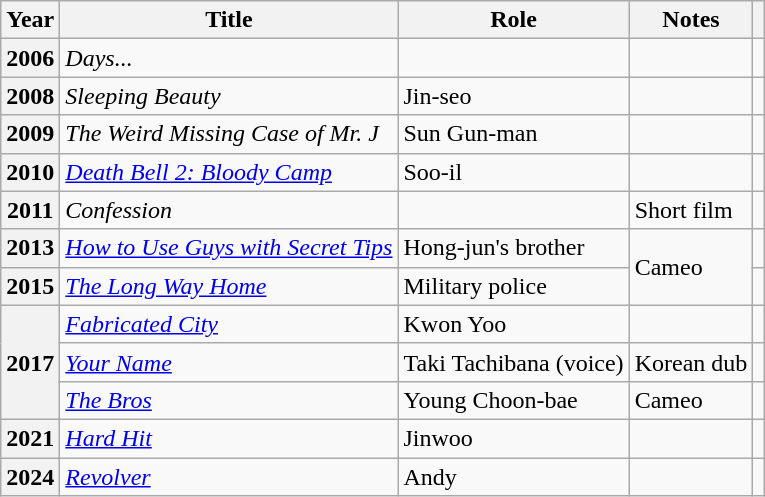<table class="wikitable plainrowheaders sortable">
<tr>
<th scope="col">Year</th>
<th scope="col">Title</th>
<th scope="col">Role</th>
<th scope="col" class="unsortable">Notes</th>
<th scope="col" class="unsortable"></th>
</tr>
<tr>
<th scope="row">2006</th>
<td><em>Days...</em></td>
<td></td>
<td></td>
<td style="text-align:center"></td>
</tr>
<tr>
<th scope="row">2008</th>
<td><em>Sleeping Beauty</em></td>
<td>Jin-seo</td>
<td></td>
<td style="text-align:center"></td>
</tr>
<tr>
<th scope="row">2009</th>
<td><em>The Weird Missing Case of Mr. J</em></td>
<td>Sun Gun-man</td>
<td></td>
<td style="text-align:center"></td>
</tr>
<tr>
<th scope="row">2010</th>
<td><em><a href='#'>Death Bell 2: Bloody Camp</a></em></td>
<td>Soo-il</td>
<td></td>
<td style="text-align:center"></td>
</tr>
<tr>
<th scope="row">2011</th>
<td><em>Confession</em></td>
<td></td>
<td>Short film</td>
<td style="text-align:center"></td>
</tr>
<tr>
<th scope="row">2013</th>
<td><em><a href='#'>How to Use Guys with Secret Tips</a></em></td>
<td>Hong-jun's brother</td>
<td rowspan="2">Cameo</td>
<td style="text-align:center"></td>
</tr>
<tr>
<th scope="row">2015</th>
<td><a href='#'><em>The Long Way Home</em></a></td>
<td>Military police</td>
<td style="text-align:center"></td>
</tr>
<tr>
<th scope="row" rowspan="3">2017</th>
<td><em><a href='#'>Fabricated City</a></em></td>
<td>Kwon Yoo</td>
<td></td>
<td style="text-align:center"></td>
</tr>
<tr>
<td><em><a href='#'>Your Name</a></em></td>
<td>Taki Tachibana (voice)</td>
<td>Korean dub</td>
<td style="text-align:center"></td>
</tr>
<tr>
<td><em><a href='#'>The Bros</a></em></td>
<td>Young Choon-bae</td>
<td>Cameo</td>
<td style="text-align:center"></td>
</tr>
<tr>
<th scope="row">2021</th>
<td><em><a href='#'>Hard Hit</a></em></td>
<td>Jinwoo</td>
<td></td>
<td style="text-align:center"></td>
</tr>
<tr>
<th scope="row">2024</th>
<td><em><a href='#'>Revolver</a></em></td>
<td>Andy</td>
<td></td>
<td style="text-align:center"></td>
</tr>
</table>
